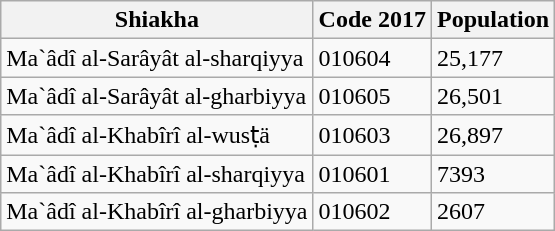<table class="wikitable">
<tr>
<th colspan="1" rowspan="1">Shiakha</th>
<th colspan="1" rowspan="1">Code 2017</th>
<th colspan="1" rowspan="1">Population</th>
</tr>
<tr>
<td>Ma`âdî al-Sarâyât al-sharqiyya</td>
<td>010604</td>
<td>25,177</td>
</tr>
<tr>
<td>Ma`âdî al-Sarâyât al-gharbiyya</td>
<td>010605</td>
<td>26,501</td>
</tr>
<tr>
<td>Ma`âdî al-Khabîrî al-wusṭä</td>
<td>010603</td>
<td>26,897</td>
</tr>
<tr>
<td>Ma`âdî al-Khabîrî al-sharqiyya</td>
<td>010601</td>
<td>7393</td>
</tr>
<tr>
<td>Ma`âdî al-Khabîrî al-gharbiyya</td>
<td>010602</td>
<td>2607</td>
</tr>
</table>
